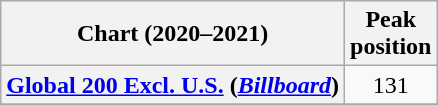<table class="wikitable sortable plainrowheaders" style="text-align:center">
<tr>
<th scope="col">Chart (2020–2021)</th>
<th scope="col">Peak<br>position</th>
</tr>
<tr>
<th scope="row"><a href='#'>Global 200 Excl. U.S.</a> (<em><a href='#'>Billboard</a></em>)</th>
<td>131</td>
</tr>
<tr>
</tr>
<tr>
</tr>
</table>
